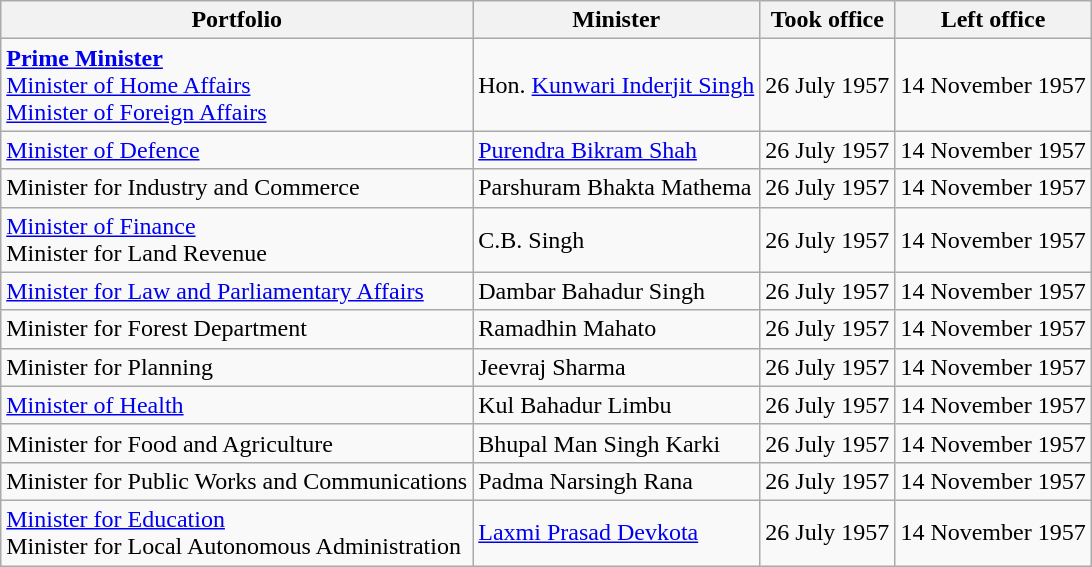<table class="wikitable">
<tr>
<th>Portfolio</th>
<th>Minister</th>
<th>Took office</th>
<th>Left office</th>
</tr>
<tr>
<td><strong><a href='#'>Prime Minister</a></strong><br><a href='#'>Minister of Home Affairs</a><br><a href='#'>Minister of Foreign Affairs</a></td>
<td>Hon. <a href='#'>Kunwari Inderjit Singh</a></td>
<td>26 July 1957</td>
<td>14 November 1957</td>
</tr>
<tr>
<td><a href='#'>Minister of Defence</a></td>
<td><a href='#'>Purendra Bikram Shah</a></td>
<td>26 July 1957</td>
<td>14 November 1957</td>
</tr>
<tr>
<td>Minister for Industry and Commerce</td>
<td>Parshuram Bhakta Mathema</td>
<td>26 July 1957</td>
<td>14 November 1957</td>
</tr>
<tr>
<td><a href='#'>Minister of Finance</a><br>Minister for Land Revenue</td>
<td>C.B. Singh</td>
<td>26 July 1957</td>
<td>14 November 1957</td>
</tr>
<tr>
<td><a href='#'>Minister for Law and Parliamentary Affairs</a></td>
<td>Dambar Bahadur Singh</td>
<td>26 July 1957</td>
<td>14 November 1957</td>
</tr>
<tr>
<td>Minister for Forest Department</td>
<td>Ramadhin Mahato</td>
<td>26 July 1957</td>
<td>14 November 1957</td>
</tr>
<tr>
<td>Minister for Planning</td>
<td>Jeevraj Sharma</td>
<td>26 July 1957</td>
<td>14 November 1957</td>
</tr>
<tr>
<td><a href='#'>Minister of Health</a></td>
<td>Kul Bahadur Limbu</td>
<td>26 July 1957</td>
<td>14 November 1957</td>
</tr>
<tr>
<td>Minister for Food and Agriculture</td>
<td>Bhupal Man Singh Karki</td>
<td>26 July 1957</td>
<td>14 November 1957</td>
</tr>
<tr>
<td>Minister for Public Works and Communications</td>
<td>Padma Narsingh Rana</td>
<td>26 July 1957</td>
<td>14 November 1957</td>
</tr>
<tr>
<td><a href='#'>Minister for Education</a><br>Minister for Local Autonomous Administration</td>
<td><a href='#'>Laxmi Prasad Devkota</a></td>
<td>26 July 1957</td>
<td>14 November 1957</td>
</tr>
</table>
